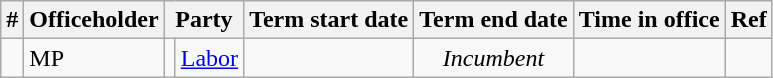<table class='wikitable sortable'>
<tr>
<th>#</th>
<th>Officeholder</th>
<th colspan="2">Party</th>
<th>Term start date</th>
<th>Term end date</th>
<th>Time in office</th>
<th class="unsortable">Ref</th>
</tr>
<tr>
<td align=center></td>
<td> MP</td>
<td></td>
<td><a href='#'>Labor</a></td>
<td align=center></td>
<td align=center><em>Incumbent</em></td>
<td align=right></td>
<td></td>
</tr>
</table>
